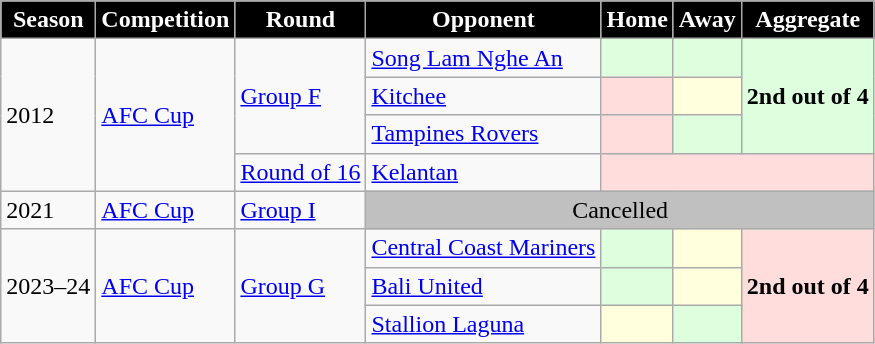<table class="wikitable">
<tr>
<th style="background:black; color:white; text-align:center;">Season</th>
<th style="background:black; color:white; text-align:center;">Competition</th>
<th style="background:black; color:white; text-align:center;">Round</th>
<th style="background:black; color:white; text-align:center;">Opponent</th>
<th style="background:black; color:white; text-align:center;">Home</th>
<th style="background:black; color:white; text-align:center;">Away</th>
<th style="background:black; color:white; text-align:center;">Aggregate</th>
</tr>
<tr>
<td rowspan="4">2012</td>
<td rowspan="4"><a href='#'>AFC Cup</a></td>
<td rowspan="3"><a href='#'>Group F</a></td>
<td> <a href='#'>Song Lam Nghe An</a></td>
<td style="background:#dfd;"></td>
<td style="background:#dfd;"></td>
<td rowspan="3" style="text-align:center; background:#dfd;"><strong>2nd out of 4</strong></td>
</tr>
<tr>
<td> <a href='#'>Kitchee</a></td>
<td style="background:#fdd;"></td>
<td style="background:#ffd;"></td>
</tr>
<tr>
<td> <a href='#'>Tampines Rovers</a></td>
<td style="background:#fdd;"></td>
<td style="background:#dfd;"></td>
</tr>
<tr>
<td rowspan="1"><a href='#'>Round of 16</a></td>
<td> <a href='#'>Kelantan</a></td>
<td colspan="3" style="background:#fdd;"><strong></strong></td>
</tr>
<tr>
<td>2021</td>
<td><a href='#'>AFC Cup</a></td>
<td><a href='#'>Group I</a></td>
<td colspan="4" style="text-align:center; background:silver;">Cancelled</td>
</tr>
<tr>
<td rowspan="4">2023–24</td>
<td rowspan="4"><a href='#'>AFC Cup</a></td>
<td rowspan="3"><a href='#'>Group G</a></td>
<td> <a href='#'>Central Coast Mariners</a></td>
<td style="background:#dfd;"></td>
<td style="background:#ffd;"></td>
<td rowspan="3" style="text-align:center; background:#fdd;"><strong>2nd out of 4</strong></td>
</tr>
<tr>
<td> <a href='#'>Bali United</a></td>
<td style="background:#dfd;"></td>
<td style="background:#ffd;"></td>
</tr>
<tr>
<td> <a href='#'>Stallion Laguna</a></td>
<td style="background:#ffd;"></td>
<td style="background:#dfd;"></td>
</tr>
</table>
